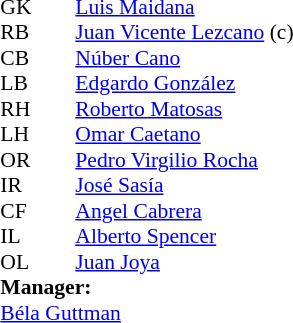<table style="font-size:90%; margin:0.2em auto;" cellspacing="0" cellpadding="0">
<tr>
<th width="25"></th>
<th width="25"></th>
</tr>
<tr>
<td>GK</td>
<td></td>
<td> <a href='#'>Luis Maidana</a></td>
</tr>
<tr>
<td>RB</td>
<td></td>
<td> <a href='#'>Juan Vicente Lezcano</a> (c)</td>
</tr>
<tr>
<td>CB</td>
<td></td>
<td> <a href='#'>Núber Cano</a></td>
</tr>
<tr>
<td>LB</td>
<td></td>
<td> <a href='#'>Edgardo González</a></td>
</tr>
<tr>
<td>RH</td>
<td></td>
<td> <a href='#'>Roberto Matosas</a></td>
</tr>
<tr>
<td>LH</td>
<td></td>
<td> <a href='#'>Omar Caetano</a></td>
</tr>
<tr>
<td>OR</td>
<td></td>
<td> <a href='#'>Pedro Virgilio Rocha</a></td>
</tr>
<tr>
<td>IR</td>
<td></td>
<td> <a href='#'>José Sasía</a></td>
</tr>
<tr>
<td>CF</td>
<td></td>
<td> <a href='#'>Angel Cabrera</a></td>
</tr>
<tr>
<td>IL</td>
<td></td>
<td> <a href='#'>Alberto Spencer</a></td>
</tr>
<tr>
<td>OL</td>
<td></td>
<td> <a href='#'>Juan Joya</a></td>
</tr>
<tr>
<td colspan=3><strong>Manager:</strong></td>
</tr>
<tr>
<td colspan=4> <a href='#'>Béla Guttman</a></td>
</tr>
</table>
